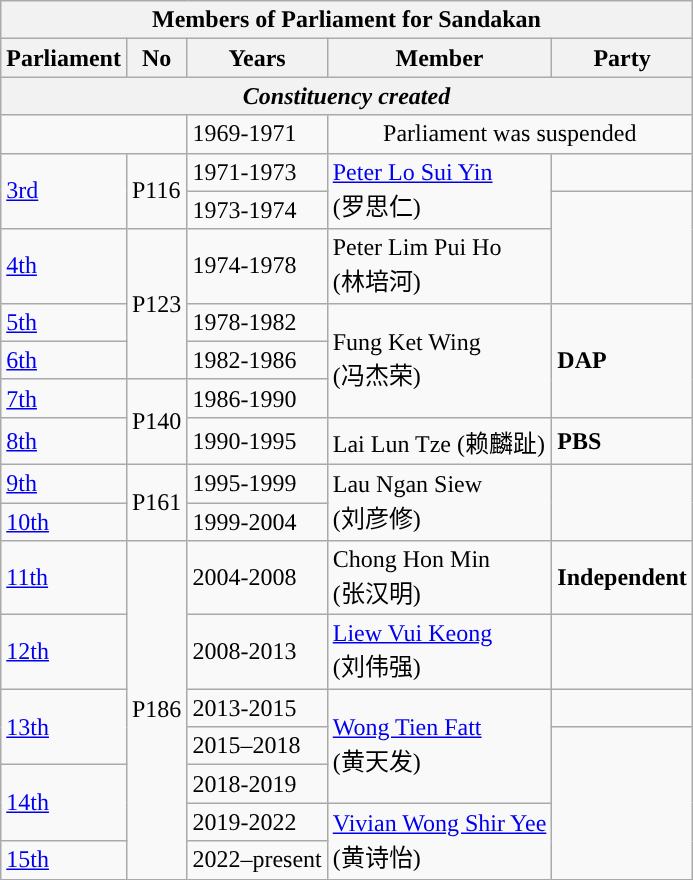<table class=wikitable>
<tr>
<th colspan="5">Members of Parliament for Sandakan</th>
</tr>
<tr>
<th>Parliament</th>
<th>No</th>
<th>Years</th>
<th>Member</th>
<th>Party</th>
</tr>
<tr>
<th colspan="5" align="center"><em>Constituency created</em></th>
</tr>
<tr>
<td colspan="2"></td>
<td>1969-1971</td>
<td colspan=2 align=center>Parliament was suspended</td>
</tr>
<tr>
<td rowspan=2><a href='#'>3rd</a></td>
<td rowspan="2">P116</td>
<td>1971-1973</td>
<td rowspan=2><a href='#'>Peter Lo Sui Yin</a> <br> (罗思仁)</td>
<td></td>
</tr>
<tr>
<td>1973-1974</td>
<td rowspan=2></td>
</tr>
<tr>
<td><a href='#'>4th</a></td>
<td rowspan="3">P123</td>
<td>1974-1978</td>
<td>Peter Lim Pui Ho <br> (林培河)</td>
</tr>
<tr>
<td><a href='#'>5th</a></td>
<td>1978-1982</td>
<td rowspan=3>Fung Ket Wing  <br>(冯杰荣)</td>
<td rowspan="3"><strong>DAP</strong></td>
</tr>
<tr>
<td><a href='#'>6th</a></td>
<td>1982-1986</td>
</tr>
<tr>
<td><a href='#'>7th</a></td>
<td rowspan="2">P140</td>
<td>1986-1990</td>
</tr>
<tr>
<td><a href='#'>8th</a></td>
<td>1990-1995</td>
<td>Lai Lun Tze (赖麟趾)</td>
<td><strong>PBS</strong></td>
</tr>
<tr>
<td><a href='#'>9th</a></td>
<td rowspan="2">P161</td>
<td>1995-1999</td>
<td rowspan=2>Lau Ngan Siew <br> (刘彦修)</td>
<td rowspan="2"></td>
</tr>
<tr>
<td><a href='#'>10th</a></td>
<td>1999-2004</td>
</tr>
<tr>
<td><a href='#'>11th</a></td>
<td rowspan=7>P186</td>
<td>2004-2008</td>
<td>Chong Hon Min  <br>(张汉明)</td>
<td><strong>Independent</strong></td>
</tr>
<tr>
<td><a href='#'>12th</a></td>
<td>2008-2013</td>
<td><a href='#'>Liew Vui Keong</a> <br> (刘伟强)</td>
<td></td>
</tr>
<tr>
<td rowspan=2><a href='#'>13th</a></td>
<td>2013-2015</td>
<td rowspan=3><a href='#'>Wong Tien Fatt</a> <br> (黄天发)</td>
<td></td>
</tr>
<tr>
<td>2015–2018</td>
<td rowspan=4></td>
</tr>
<tr>
<td rowspan="2"><a href='#'>14th</a></td>
<td>2018-2019</td>
</tr>
<tr>
<td>2019-2022</td>
<td rowspan=2><a href='#'>Vivian Wong Shir Yee</a> <br> (黄诗怡)</td>
</tr>
<tr>
<td><a href='#'>15th</a></td>
<td>2022–present</td>
</tr>
</table>
